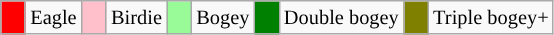<table class="wikitable" span=50 style="font-size:85%;">
<tr>
<td style="background: Red;" width=10></td>
<td>Eagle</td>
<td style="background: Pink;" width=10></td>
<td>Birdie</td>
<td style="background: PaleGreen;" width=10></td>
<td>Bogey</td>
<td style="background: Green;" width=10></td>
<td>Double bogey</td>
<td style="background: Olive;" width=10></td>
<td>Triple bogey+</td>
</tr>
</table>
